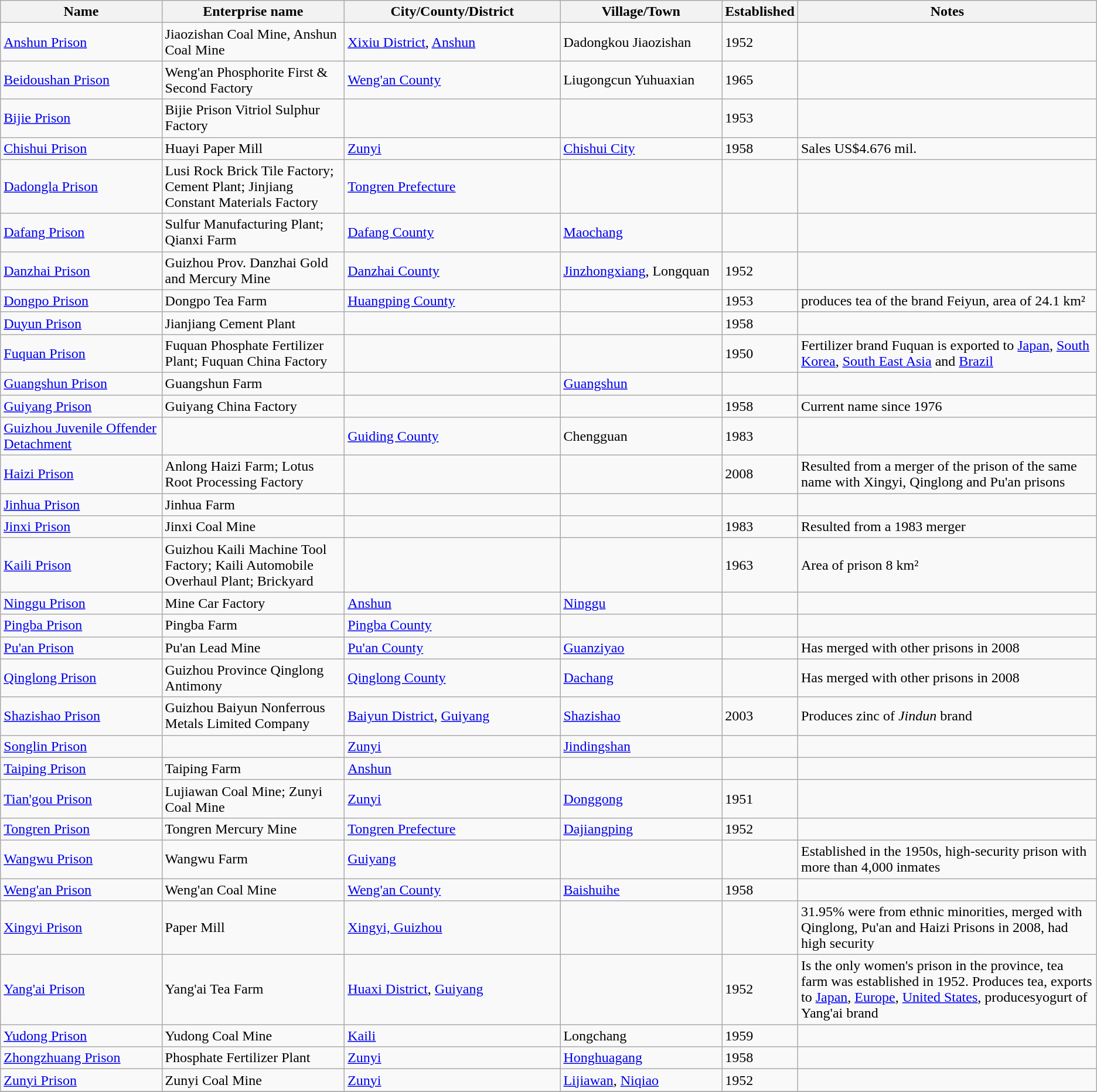<table class="wikitable">
<tr>
<th width=15%>Name</th>
<th width=17%>Enterprise name</th>
<th width=20%>City/County/District</th>
<th width=15%>Village/Town</th>
<th width=5%>Established</th>
<th width=28%>Notes</th>
</tr>
<tr>
<td><a href='#'>Anshun Prison</a></td>
<td>Jiaozishan Coal Mine, Anshun Coal Mine</td>
<td><a href='#'>Xixiu District</a>, <a href='#'>Anshun</a></td>
<td>Dadongkou Jiaozishan</td>
<td>1952</td>
<td></td>
</tr>
<tr>
<td><a href='#'>Beidoushan Prison</a></td>
<td>Weng'an Phosphorite First & Second Factory</td>
<td><a href='#'>Weng'an County</a></td>
<td>Liugongcun Yuhuaxian</td>
<td>1965</td>
<td></td>
</tr>
<tr>
<td><a href='#'>Bijie Prison</a></td>
<td>Bijie Prison Vitriol Sulphur Factory</td>
<td></td>
<td></td>
<td>1953</td>
<td></td>
</tr>
<tr>
<td><a href='#'>Chishui Prison</a></td>
<td>Huayi Paper Mill</td>
<td><a href='#'>Zunyi</a></td>
<td><a href='#'>Chishui City</a></td>
<td>1958</td>
<td>Sales US$4.676 mil.</td>
</tr>
<tr>
<td><a href='#'>Dadongla Prison</a></td>
<td>Lusi Rock Brick Tile Factory; Cement Plant; Jinjiang Constant Materials Factory</td>
<td><a href='#'>Tongren Prefecture</a></td>
<td></td>
<td></td>
<td></td>
</tr>
<tr>
<td><a href='#'>Dafang Prison</a></td>
<td>Sulfur Manufacturing Plant; Qianxi Farm</td>
<td><a href='#'>Dafang County</a></td>
<td><a href='#'>Maochang</a></td>
<td></td>
<td></td>
</tr>
<tr>
<td><a href='#'>Danzhai Prison</a></td>
<td>Guizhou Prov. Danzhai Gold and Mercury Mine</td>
<td><a href='#'>Danzhai County</a></td>
<td><a href='#'>Jinzhongxiang</a>, Longquan</td>
<td>1952</td>
<td></td>
</tr>
<tr>
<td><a href='#'>Dongpo Prison</a></td>
<td>Dongpo Tea Farm</td>
<td><a href='#'>Huangping County</a></td>
<td></td>
<td>1953</td>
<td>produces tea of the brand  Feiyun, area of 24.1 km²</td>
</tr>
<tr>
<td><a href='#'>Duyun Prison</a></td>
<td>Jianjiang Cement Plant</td>
<td></td>
<td></td>
<td>1958</td>
<td></td>
</tr>
<tr>
<td><a href='#'>Fuquan Prison</a></td>
<td>Fuquan Phosphate Fertilizer Plant; Fuquan China Factory</td>
<td></td>
<td></td>
<td>1950</td>
<td>Fertilizer brand Fuquan is exported to <a href='#'>Japan</a>, <a href='#'>South Korea</a>, <a href='#'>South East Asia</a> and <a href='#'>Brazil</a></td>
</tr>
<tr>
<td><a href='#'>Guangshun Prison</a></td>
<td>Guangshun Farm</td>
<td></td>
<td><a href='#'>Guangshun</a></td>
<td></td>
<td></td>
</tr>
<tr>
<td><a href='#'>Guiyang Prison</a></td>
<td>Guiyang China Factory</td>
<td></td>
<td></td>
<td>1958</td>
<td>Current name since 1976</td>
</tr>
<tr>
<td><a href='#'>Guizhou Juvenile Offender Detachment</a></td>
<td></td>
<td><a href='#'>Guiding County</a></td>
<td>Chengguan</td>
<td>1983</td>
<td></td>
</tr>
<tr>
<td><a href='#'>Haizi Prison</a></td>
<td>Anlong Haizi Farm; Lotus Root Processing Factory</td>
<td></td>
<td></td>
<td>2008</td>
<td>Resulted from a merger of the prison of the same name with Xingyi, Qinglong and Pu'an prisons</td>
</tr>
<tr>
<td><a href='#'>Jinhua Prison</a></td>
<td>Jinhua Farm</td>
<td></td>
<td></td>
<td></td>
<td></td>
</tr>
<tr>
<td><a href='#'>Jinxi Prison</a></td>
<td>Jinxi Coal Mine</td>
<td></td>
<td></td>
<td>1983</td>
<td>Resulted from a 1983 merger</td>
</tr>
<tr>
<td><a href='#'>Kaili Prison</a></td>
<td>Guizhou Kaili Machine Tool Factory; Kaili Automobile Overhaul Plant; Brickyard</td>
<td></td>
<td></td>
<td>1963</td>
<td>Area of prison 8 km²</td>
</tr>
<tr>
<td><a href='#'>Ninggu Prison</a></td>
<td>Mine Car Factory</td>
<td><a href='#'>Anshun</a></td>
<td><a href='#'>Ninggu</a></td>
<td></td>
<td></td>
</tr>
<tr>
<td><a href='#'>Pingba Prison</a></td>
<td>Pingba Farm</td>
<td><a href='#'>Pingba County</a></td>
<td></td>
<td></td>
<td></td>
</tr>
<tr>
<td><a href='#'>Pu'an Prison</a></td>
<td>Pu'an Lead Mine</td>
<td><a href='#'>Pu'an County</a></td>
<td><a href='#'>Guanziyao</a></td>
<td></td>
<td>Has merged with other prisons in 2008</td>
</tr>
<tr>
<td><a href='#'>Qinglong Prison</a></td>
<td>Guizhou Province Qinglong Antimony</td>
<td><a href='#'>Qinglong County</a></td>
<td><a href='#'>Dachang</a></td>
<td></td>
<td>Has merged with other prisons in 2008</td>
</tr>
<tr>
<td><a href='#'>Shazishao Prison</a></td>
<td>Guizhou Baiyun Nonferrous Metals Limited Company</td>
<td><a href='#'>Baiyun District</a>, <a href='#'>Guiyang</a></td>
<td><a href='#'>Shazishao</a></td>
<td>2003</td>
<td>Produces zinc of <em>Jindun</em> brand</td>
</tr>
<tr>
<td><a href='#'>Songlin Prison</a></td>
<td></td>
<td><a href='#'>Zunyi</a></td>
<td><a href='#'>Jindingshan</a></td>
<td></td>
<td></td>
</tr>
<tr>
<td><a href='#'>Taiping Prison</a></td>
<td>Taiping Farm</td>
<td><a href='#'>Anshun</a></td>
<td></td>
<td></td>
<td></td>
</tr>
<tr>
<td><a href='#'>Tian'gou Prison</a></td>
<td>Lujiawan Coal Mine; Zunyi Coal Mine</td>
<td><a href='#'>Zunyi</a></td>
<td><a href='#'>Donggong</a></td>
<td>1951</td>
<td></td>
</tr>
<tr>
<td><a href='#'>Tongren Prison</a></td>
<td>Tongren Mercury Mine</td>
<td><a href='#'>Tongren Prefecture</a></td>
<td><a href='#'>Dajiangping</a></td>
<td>1952</td>
<td></td>
</tr>
<tr>
<td><a href='#'>Wangwu Prison</a></td>
<td>Wangwu Farm</td>
<td><a href='#'>Guiyang</a></td>
<td></td>
<td></td>
<td>Established in the 1950s, high-security prison with more than 4,000 inmates</td>
</tr>
<tr>
<td><a href='#'>Weng'an Prison</a></td>
<td>Weng'an Coal Mine</td>
<td><a href='#'>Weng'an County</a></td>
<td><a href='#'>Baishuihe</a></td>
<td>1958</td>
<td></td>
</tr>
<tr>
<td><a href='#'>Xingyi Prison</a></td>
<td>Paper Mill</td>
<td><a href='#'>Xingyi, Guizhou</a></td>
<td></td>
<td></td>
<td>31.95% were from ethnic minorities, merged with Qinglong, Pu'an and Haizi Prisons in 2008, had high security</td>
</tr>
<tr>
<td><a href='#'>Yang'ai Prison</a></td>
<td>Yang'ai Tea Farm</td>
<td><a href='#'>Huaxi District</a>, <a href='#'>Guiyang</a></td>
<td></td>
<td>1952</td>
<td>Is the only women's prison in the province, tea farm was established in 1952. Produces tea, exports to <a href='#'>Japan</a>, <a href='#'>Europe</a>, <a href='#'>United States</a>, producesyogurt of Yang'ai brand</td>
</tr>
<tr>
<td><a href='#'>Yudong Prison</a></td>
<td>Yudong Coal Mine</td>
<td><a href='#'>Kaili</a></td>
<td>Longchang</td>
<td>1959</td>
<td></td>
</tr>
<tr>
<td><a href='#'>Zhongzhuang Prison</a></td>
<td>Phosphate Fertilizer Plant</td>
<td><a href='#'>Zunyi</a></td>
<td><a href='#'>Honghuagang</a></td>
<td>1958</td>
<td></td>
</tr>
<tr>
<td><a href='#'>Zunyi Prison</a></td>
<td>Zunyi Coal Mine</td>
<td><a href='#'>Zunyi</a></td>
<td><a href='#'>Lijiawan</a>, <a href='#'>Niqiao</a></td>
<td>1952</td>
<td></td>
</tr>
<tr>
</tr>
</table>
